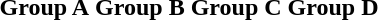<table class="wikitable;">
<tr>
<th>Group A</th>
<th>Group B</th>
<th>Group C</th>
<th>Group D</th>
</tr>
<tr>
<td></td>
<td></td>
<td></td>
<td></td>
</tr>
<tr>
<td></td>
<td></td>
<td></td>
<td></td>
</tr>
<tr>
<td></td>
<td></td>
<td></td>
<td></td>
</tr>
<tr>
<td></td>
<td></td>
<td></td>
<td></td>
</tr>
</table>
